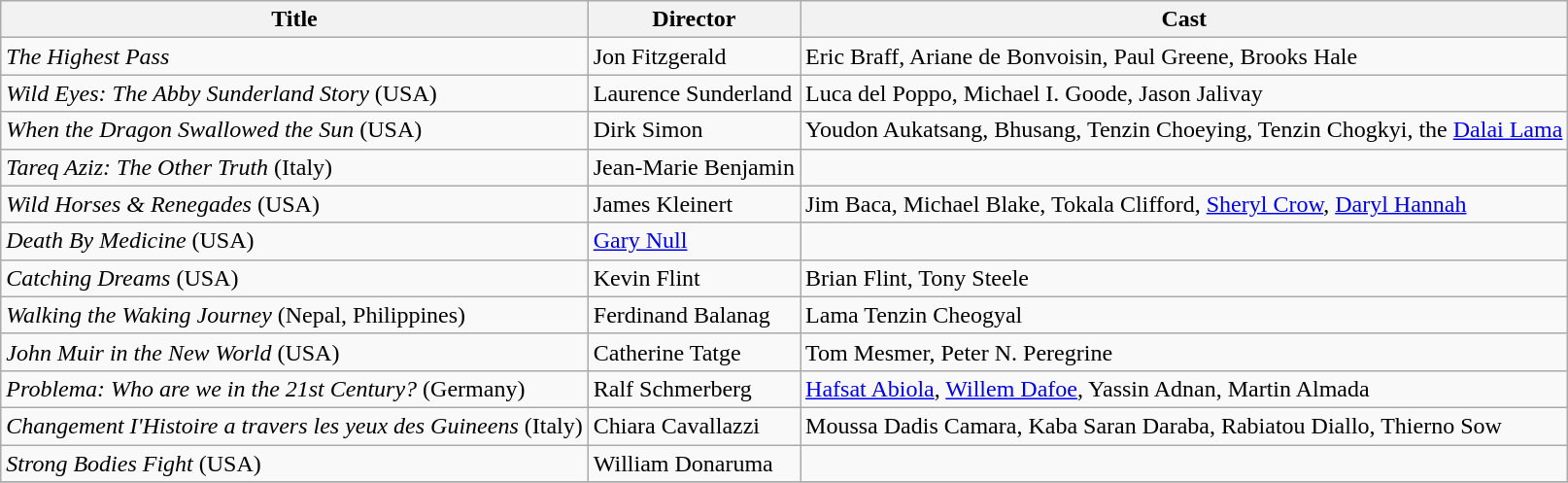<table class="wikitable">
<tr>
<th><strong>Title</strong></th>
<th><strong>Director</strong></th>
<th><strong>Cast</strong></th>
</tr>
<tr>
<td><em>The Highest Pass</em></td>
<td>Jon Fitzgerald</td>
<td>Eric Braff, Ariane de Bonvoisin, Paul Greene, Brooks Hale</td>
</tr>
<tr>
<td><em>Wild Eyes: The Abby Sunderland Story</em> (USA)</td>
<td>Laurence Sunderland</td>
<td>Luca del Poppo, Michael I. Goode, Jason Jalivay</td>
</tr>
<tr>
<td><em>When the Dragon Swallowed the Sun</em> (USA)</td>
<td>Dirk Simon</td>
<td>Youdon Aukatsang, Bhusang, Tenzin Choeying, Tenzin Chogkyi, the <a href='#'>Dalai Lama</a></td>
</tr>
<tr>
<td><em>Tareq Aziz: The Other Truth</em> (Italy)</td>
<td>Jean-Marie Benjamin</td>
<td></td>
</tr>
<tr>
<td><em>Wild Horses & Renegades</em> (USA)</td>
<td>James Kleinert</td>
<td>Jim Baca, Michael Blake, Tokala Clifford, <a href='#'>Sheryl Crow</a>, <a href='#'>Daryl Hannah</a></td>
</tr>
<tr>
<td><em>Death By Medicine</em> (USA)</td>
<td><a href='#'>Gary Null</a></td>
<td></td>
</tr>
<tr>
<td><em>Catching Dreams</em> (USA)</td>
<td>Kevin Flint</td>
<td>Brian Flint, Tony Steele</td>
</tr>
<tr>
<td><em>Walking the Waking Journey</em> (Nepal, Philippines)</td>
<td>Ferdinand Balanag</td>
<td>Lama Tenzin Cheogyal</td>
</tr>
<tr>
<td><em>John Muir in the New World</em> (USA)</td>
<td>Catherine Tatge</td>
<td>Tom Mesmer, Peter N. Peregrine</td>
</tr>
<tr>
<td><em>Problema: Who are we in the 21st Century?</em> (Germany)</td>
<td>Ralf Schmerberg</td>
<td><a href='#'>Hafsat Abiola</a>, <a href='#'>Willem Dafoe</a>, Yassin Adnan, Martin Almada</td>
</tr>
<tr>
<td><em>Changement I'Histoire a travers les yeux des Guineens</em> (Italy)</td>
<td>Chiara Cavallazzi</td>
<td>Moussa Dadis Camara, Kaba Saran Daraba, Rabiatou Diallo, Thierno Sow</td>
</tr>
<tr>
<td><em>Strong Bodies Fight</em> (USA)</td>
<td>William Donaruma</td>
<td></td>
</tr>
<tr>
</tr>
</table>
